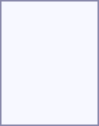<table style="border:1px solid #8888aa; background-color:#f7f8ff; padding:5px; font-size:95%; margin: 0px 12px 12px 0px;">
<tr style="text-align:center;">
<td rowspan=3><strong></strong><br></td>
<td colspan=2></td>
<td colspan=2></td>
<td colspan=2></td>
<td colspan=2></td>
<td colspan=2 rowspan=3></td>
<td colspan=2></td>
<td colspan=2></td>
<td colspan=2></td>
<td colspan=2></td>
<td colspan=2></td>
<td colspan=2></td>
<td colspan=2></td>
</tr>
<tr style="text-align:center;">
<td colspan=2></td>
<td colspan=2></td>
<td colspan=2></td>
<td colspan=2></td>
<td colspan=2></td>
<td colspan=2></td>
<td colspan=2></td>
<td colspan=2></td>
<td colspan=2></td>
<td colspan=2></td>
<td colspan=2></td>
</tr>
<tr style="text-align:center;">
<td colspan=2></td>
<td colspan=2></td>
<td colspan=2></td>
<td colspan=2></td>
<td colspan=2></td>
<td colspan=2></td>
<td colspan=2></td>
<td colspan=2></td>
<td colspan=2></td>
<td colspan=2></td>
<td colspan=2></td>
</tr>
<tr style="text-align:center;">
<td rowspan=2><strong></strong><br></td>
<td colspan=4 rowspan=2></td>
<td colspan=2></td>
<td colspan=2></td>
<td colspan=2 rowspan=2></td>
<td colspan=2></td>
<td colspan=2></td>
<td colspan=2></td>
<td colspan=2></td>
<td colspan=2></td>
<td colspan=2></td>
<td colspan=2></td>
</tr>
<tr style="text-align:center;">
<td colspan=2></td>
<td colspan=2></td>
<td colspan=2></td>
<td colspan=2></td>
<td colspan=2></td>
<td colspan=2></td>
<td colspan=2></td>
<td colspan=2></td>
<td colspan=2></td>
</tr>
<tr style="text-align:center;">
<td rowspan=2><strong></strong><br></td>
<td colspan=4 rowspan=2></td>
<td colspan=2></td>
<td colspan=2></td>
<td colspan=2 rowspan=2></td>
<td colspan=2></td>
<td colspan=2></td>
<td colspan=2></td>
<td colspan=2></td>
<td colspan=2></td>
<td colspan=2></td>
<td colspan=2></td>
</tr>
<tr style="text-align:center;">
<td colspan=2></td>
<td colspan=2></td>
<td colspan=2></td>
<td colspan=2></td>
<td colspan=2></td>
<td colspan=2></td>
<td colspan=2></td>
<td colspan=2></td>
<td colspan=2><br></td>
</tr>
</table>
